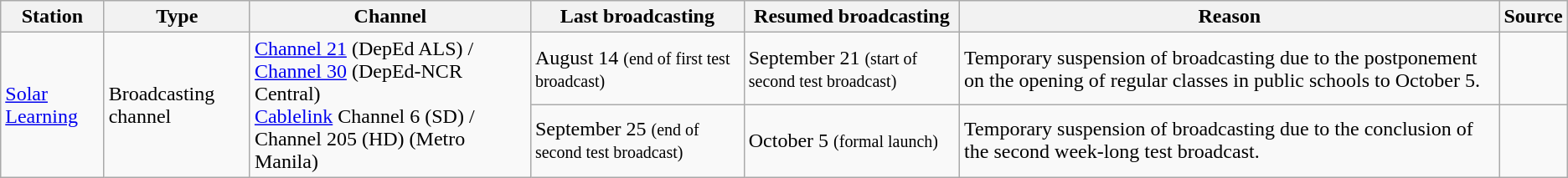<table class="wikitable">
<tr>
<th>Station</th>
<th>Type</th>
<th>Channel</th>
<th>Last broadcasting</th>
<th>Resumed broadcasting</th>
<th>Reason</th>
<th>Source</th>
</tr>
<tr>
<td rowspan="2"><a href='#'>Solar Learning</a></td>
<td rowspan="2">Broadcasting channel</td>
<td rowspan="2"><a href='#'>Channel 21</a> (DepEd ALS) / <a href='#'>Channel 30</a> (DepEd-NCR Central)<br><a href='#'>Cablelink</a> Channel 6 (SD) / Channel 205 (HD) (Metro Manila)</td>
<td>August 14 <small>(end of first test broadcast)</small></td>
<td>September 21 <small>(start of second test broadcast)</small></td>
<td>Temporary suspension of broadcasting due to the postponement on the opening of regular classes in public schools to October 5.</td>
<td></td>
</tr>
<tr>
<td>September 25 <small>(end of second test broadcast)</small></td>
<td>October 5 <small>(formal launch)</small></td>
<td>Temporary suspension of broadcasting due to the conclusion of the second week-long test broadcast.</td>
<td></td>
</tr>
</table>
